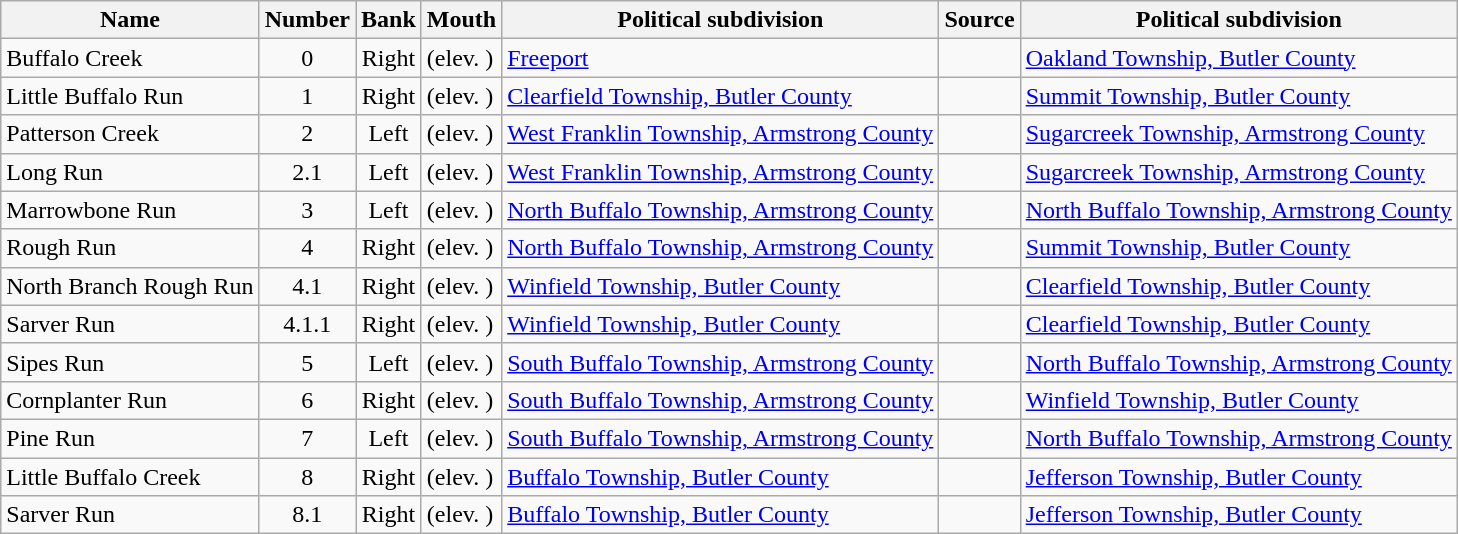<table class="wikitable sortable">
<tr>
<th>Name</th>
<th>Number</th>
<th>Bank</th>
<th>Mouth</th>
<th>Political subdivision</th>
<th>Source</th>
<th>Political subdivision</th>
</tr>
<tr>
<td>Buffalo Creek</td>
<td style="text-align: center;">0</td>
<td style="text-align: center;">Right</td>
<td> (elev. )</td>
<td><a href='#'>Freeport</a></td>
<td></td>
<td><a href='#'>Oakland Township, Butler County</a></td>
</tr>
<tr>
<td>Little Buffalo Run</td>
<td style="text-align: center;">1</td>
<td style="text-align: center;">Right</td>
<td> (elev. )</td>
<td><a href='#'>Clearfield Township, Butler County</a></td>
<td></td>
<td><a href='#'>Summit Township, Butler County</a></td>
</tr>
<tr>
<td>Patterson Creek</td>
<td style="text-align: center;">2</td>
<td style="text-align: center;">Left</td>
<td> (elev. )</td>
<td><a href='#'>West Franklin Township, Armstrong County</a></td>
<td></td>
<td><a href='#'>Sugarcreek Township, Armstrong County</a></td>
</tr>
<tr>
<td>Long Run</td>
<td style="text-align: center;">2.1</td>
<td style="text-align: center;">Left</td>
<td> (elev. )</td>
<td><a href='#'>West Franklin Township, Armstrong County</a></td>
<td></td>
<td><a href='#'>Sugarcreek Township, Armstrong County</a></td>
</tr>
<tr>
<td>Marrowbone Run</td>
<td style="text-align: center;">3</td>
<td style="text-align: center;">Left</td>
<td> (elev. )</td>
<td><a href='#'>North Buffalo Township, Armstrong County</a></td>
<td></td>
<td><a href='#'>North Buffalo Township, Armstrong County</a></td>
</tr>
<tr>
<td>Rough Run</td>
<td style="text-align: center;">4</td>
<td style="text-align: center;">Right</td>
<td> (elev. )</td>
<td><a href='#'>North Buffalo Township, Armstrong County</a></td>
<td></td>
<td><a href='#'>Summit Township, Butler County</a></td>
</tr>
<tr>
<td>North Branch Rough Run</td>
<td style="text-align: center;">4.1</td>
<td style="text-align: center;">Right</td>
<td> (elev. )</td>
<td><a href='#'>Winfield Township, Butler County</a></td>
<td></td>
<td><a href='#'>Clearfield Township, Butler County</a></td>
</tr>
<tr>
<td>Sarver Run</td>
<td style="text-align: center;">4.1.1</td>
<td style="text-align: center;">Right</td>
<td> (elev. )</td>
<td><a href='#'>Winfield Township, Butler County</a></td>
<td></td>
<td><a href='#'>Clearfield Township, Butler County</a></td>
</tr>
<tr>
<td>Sipes Run</td>
<td style="text-align: center;">5</td>
<td style="text-align: center;">Left</td>
<td> (elev. )</td>
<td><a href='#'>South Buffalo Township, Armstrong County</a></td>
<td></td>
<td><a href='#'>North Buffalo Township, Armstrong County</a></td>
</tr>
<tr>
<td>Cornplanter Run</td>
<td style="text-align: center;">6</td>
<td style="text-align: center;">Right</td>
<td> (elev. )</td>
<td><a href='#'>South Buffalo Township, Armstrong County</a></td>
<td></td>
<td><a href='#'>Winfield Township, Butler County</a></td>
</tr>
<tr>
<td>Pine Run</td>
<td style="text-align: center;">7</td>
<td style="text-align: center;">Left</td>
<td> (elev. )</td>
<td><a href='#'>South Buffalo Township, Armstrong County</a></td>
<td></td>
<td><a href='#'>North Buffalo Township, Armstrong County</a></td>
</tr>
<tr>
<td>Little Buffalo Creek</td>
<td style="text-align: center;">8</td>
<td style="text-align: center;">Right</td>
<td> (elev. )</td>
<td><a href='#'>Buffalo Township, Butler County</a></td>
<td></td>
<td><a href='#'>Jefferson Township, Butler County</a></td>
</tr>
<tr>
<td>Sarver Run</td>
<td style="text-align: center;">8.1</td>
<td style="text-align: center;">Right</td>
<td> (elev. )</td>
<td><a href='#'>Buffalo Township, Butler County</a></td>
<td></td>
<td><a href='#'>Jefferson Township, Butler County</a></td>
</tr>
</table>
